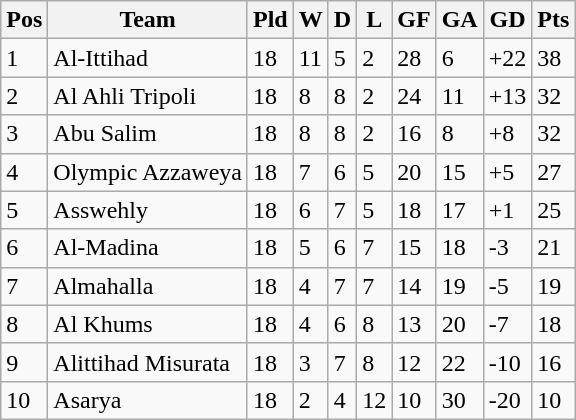<table class="wikitable">
<tr>
<th>Pos</th>
<th>Team</th>
<th>Pld</th>
<th>W</th>
<th>D</th>
<th>L</th>
<th>GF</th>
<th>GA</th>
<th>GD</th>
<th>Pts</th>
</tr>
<tr>
<td>1</td>
<td>Al-Ittihad</td>
<td>18</td>
<td>11</td>
<td>5</td>
<td>2</td>
<td>28</td>
<td>6</td>
<td>+22</td>
<td>38</td>
</tr>
<tr>
<td>2</td>
<td>Al Ahli Tripoli</td>
<td>18</td>
<td>8</td>
<td>8</td>
<td>2</td>
<td>24</td>
<td>11</td>
<td>+13</td>
<td>32</td>
</tr>
<tr>
<td>3</td>
<td>Abu Salim</td>
<td>18</td>
<td>8</td>
<td>8</td>
<td>2</td>
<td>16</td>
<td>8</td>
<td>+8</td>
<td>32</td>
</tr>
<tr>
<td>4</td>
<td>Olympic Azzaweya</td>
<td>18</td>
<td>7</td>
<td>6</td>
<td>5</td>
<td>20</td>
<td>15</td>
<td>+5</td>
<td>27</td>
</tr>
<tr>
<td>5</td>
<td>Asswehly</td>
<td>18</td>
<td>6</td>
<td>7</td>
<td>5</td>
<td>18</td>
<td>17</td>
<td>+1</td>
<td>25</td>
</tr>
<tr>
<td>6</td>
<td>Al-Madina</td>
<td>18</td>
<td>5</td>
<td>6</td>
<td>7</td>
<td>15</td>
<td>18</td>
<td>-3</td>
<td>21</td>
</tr>
<tr>
<td>7</td>
<td>Almahalla</td>
<td>18</td>
<td>4</td>
<td>7</td>
<td>7</td>
<td>14</td>
<td>19</td>
<td>-5</td>
<td>19</td>
</tr>
<tr>
<td>8</td>
<td>Al Khums</td>
<td>18</td>
<td>4</td>
<td>6</td>
<td>8</td>
<td>13</td>
<td>20</td>
<td>-7</td>
<td>18</td>
</tr>
<tr>
<td>9</td>
<td>Alittihad Misurata</td>
<td>18</td>
<td>3</td>
<td>7</td>
<td>8</td>
<td>12</td>
<td>22</td>
<td>-10</td>
<td>16</td>
</tr>
<tr>
<td>10</td>
<td>Asarya</td>
<td>18</td>
<td>2</td>
<td>4</td>
<td>12</td>
<td>10</td>
<td>30</td>
<td>-20</td>
<td>10</td>
</tr>
</table>
